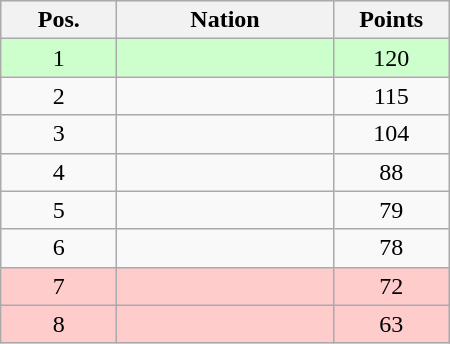<table class="wikitable gauche" cellspacing="1" style="width:300px;">
<tr style="background:#efefef; text-align:center;">
<th style="width:70px;">Pos.</th>
<th>Nation</th>
<th style="width:70px;">Points</th>
</tr>
<tr style="vertical-align:top; text-align:center; background:#ccffcc;">
<td>1</td>
<td style="text-align:left;"></td>
<td>120</td>
</tr>
<tr style="vertical-align:top; text-align:center;">
<td>2</td>
<td style="text-align:left;"></td>
<td>115</td>
</tr>
<tr style="vertical-align:top; text-align:center;">
<td>3</td>
<td style="text-align:left;"></td>
<td>104</td>
</tr>
<tr style="vertical-align:top; text-align:center;">
<td>4</td>
<td style="text-align:left;"></td>
<td>88</td>
</tr>
<tr style="vertical-align:top; text-align:center;">
<td>5</td>
<td style="text-align:left;"></td>
<td>79</td>
</tr>
<tr style="vertical-align:top; text-align:center;">
<td>6</td>
<td style="text-align:left;"></td>
<td>78</td>
</tr>
<tr style="vertical-align:top; text-align:center; background:#ffcccc;">
<td>7</td>
<td style="text-align:left;"></td>
<td>72</td>
</tr>
<tr style="vertical-align:top; text-align:center; background:#ffcccc;">
<td>8</td>
<td style="text-align:left;"></td>
<td>63</td>
</tr>
</table>
